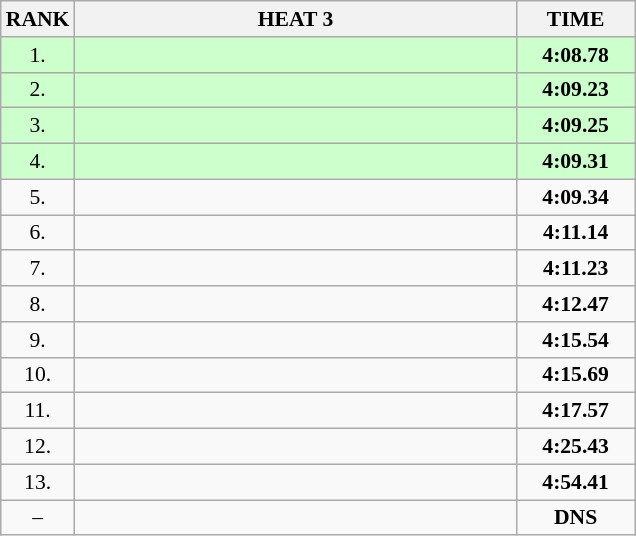<table class="wikitable" style="border-collapse: collapse; font-size: 90%;">
<tr>
<th>RANK</th>
<th style="width: 20em">HEAT 3</th>
<th style="width: 5em">TIME</th>
</tr>
<tr style="background:#ccffcc;">
<td align="center">1.</td>
<td></td>
<td align="center"><strong>4:08.78</strong></td>
</tr>
<tr style="background:#ccffcc;">
<td align="center">2.</td>
<td></td>
<td align="center"><strong>4:09.23</strong></td>
</tr>
<tr style="background:#ccffcc;">
<td align="center">3.</td>
<td></td>
<td align="center"><strong>4:09.25</strong></td>
</tr>
<tr style="background:#ccffcc;">
<td align="center">4.</td>
<td></td>
<td align="center"><strong>4:09.31</strong></td>
</tr>
<tr>
<td align="center">5.</td>
<td></td>
<td align="center"><strong>4:09.34</strong></td>
</tr>
<tr>
<td align="center">6.</td>
<td></td>
<td align="center"><strong>4:11.14</strong></td>
</tr>
<tr>
<td align="center">7.</td>
<td></td>
<td align="center"><strong>4:11.23</strong></td>
</tr>
<tr>
<td align="center">8.</td>
<td></td>
<td align="center"><strong>4:12.47</strong></td>
</tr>
<tr>
<td align="center">9.</td>
<td></td>
<td align="center"><strong>4:15.54</strong></td>
</tr>
<tr>
<td align="center">10.</td>
<td></td>
<td align="center"><strong>4:15.69</strong></td>
</tr>
<tr>
<td align="center">11.</td>
<td></td>
<td align="center"><strong>4:17.57</strong></td>
</tr>
<tr>
<td align="center">12.</td>
<td></td>
<td align="center"><strong>4:25.43</strong></td>
</tr>
<tr>
<td align="center">13.</td>
<td></td>
<td align="center"><strong>4:54.41</strong></td>
</tr>
<tr>
<td align="center">–</td>
<td></td>
<td align="center"><strong>DNS</strong></td>
</tr>
</table>
